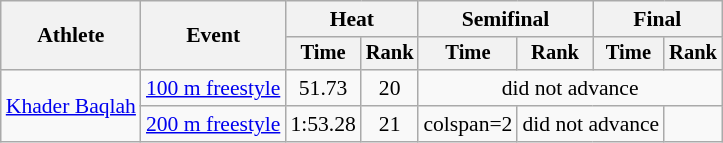<table class=wikitable style="font-size:90%">
<tr>
<th rowspan=2>Athlete</th>
<th rowspan=2>Event</th>
<th colspan="2">Heat</th>
<th colspan="2">Semifinal</th>
<th colspan="2">Final</th>
</tr>
<tr style="font-size:95%">
<th>Time</th>
<th>Rank</th>
<th>Time</th>
<th>Rank</th>
<th>Time</th>
<th>Rank</th>
</tr>
<tr align=center>
<td align=left rowspan=2><a href='#'>Khader Baqlah</a></td>
<td align=left><a href='#'>100 m freestyle</a></td>
<td>51.73</td>
<td>20</td>
<td colspan=4>did not advance</td>
</tr>
<tr align=center>
<td align=left><a href='#'>200 m freestyle</a></td>
<td>1:53.28</td>
<td>21</td>
<td>colspan=2 </td>
<td colspan=2>did not advance</td>
</tr>
</table>
